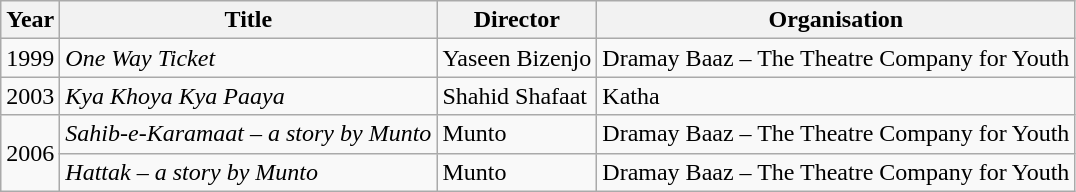<table class="wikitable">
<tr>
<th>Year</th>
<th>Title</th>
<th>Director</th>
<th>Organisation</th>
</tr>
<tr>
<td>1999</td>
<td><em>One Way Ticket</em></td>
<td>Yaseen Bizenjo</td>
<td>Dramay Baaz – The Theatre Company for Youth</td>
</tr>
<tr>
<td>2003</td>
<td><em>Kya Khoya Kya Paaya</em></td>
<td>Shahid Shafaat</td>
<td>Katha</td>
</tr>
<tr>
<td rowspan="2">2006</td>
<td><em>Sahib-e-Karamaat – a story by Munto</em></td>
<td>Munto</td>
<td>Dramay Baaz – The Theatre Company for Youth</td>
</tr>
<tr>
<td><em>Hattak – a story by Munto</em></td>
<td>Munto</td>
<td>Dramay Baaz – The Theatre Company for Youth</td>
</tr>
</table>
